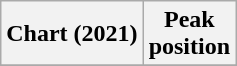<table class="wikitable plainrowheaders" style="text-align:center">
<tr>
<th scope="col">Chart (2021)</th>
<th scope="col">Peak<br>position</th>
</tr>
<tr>
</tr>
</table>
